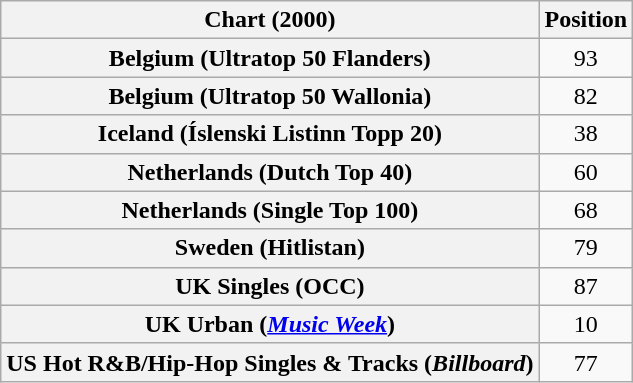<table class="wikitable sortable plainrowheaders" style="text-align:center">
<tr>
<th scope="col">Chart (2000)</th>
<th scope="col">Position</th>
</tr>
<tr>
<th scope="row">Belgium (Ultratop 50 Flanders)</th>
<td>93</td>
</tr>
<tr>
<th scope="row">Belgium (Ultratop 50 Wallonia)</th>
<td>82</td>
</tr>
<tr>
<th scope="row">Iceland (Íslenski Listinn Topp 20)</th>
<td>38</td>
</tr>
<tr>
<th scope="row">Netherlands (Dutch Top 40)</th>
<td>60</td>
</tr>
<tr>
<th scope="row">Netherlands (Single Top 100)</th>
<td>68</td>
</tr>
<tr>
<th scope="row">Sweden (Hitlistan)</th>
<td>79</td>
</tr>
<tr>
<th scope="row">UK Singles (OCC)</th>
<td>87</td>
</tr>
<tr>
<th scope="row">UK Urban (<em><a href='#'>Music Week</a></em>)</th>
<td>10</td>
</tr>
<tr>
<th scope="row">US Hot R&B/Hip-Hop Singles & Tracks (<em>Billboard</em>)</th>
<td>77</td>
</tr>
</table>
